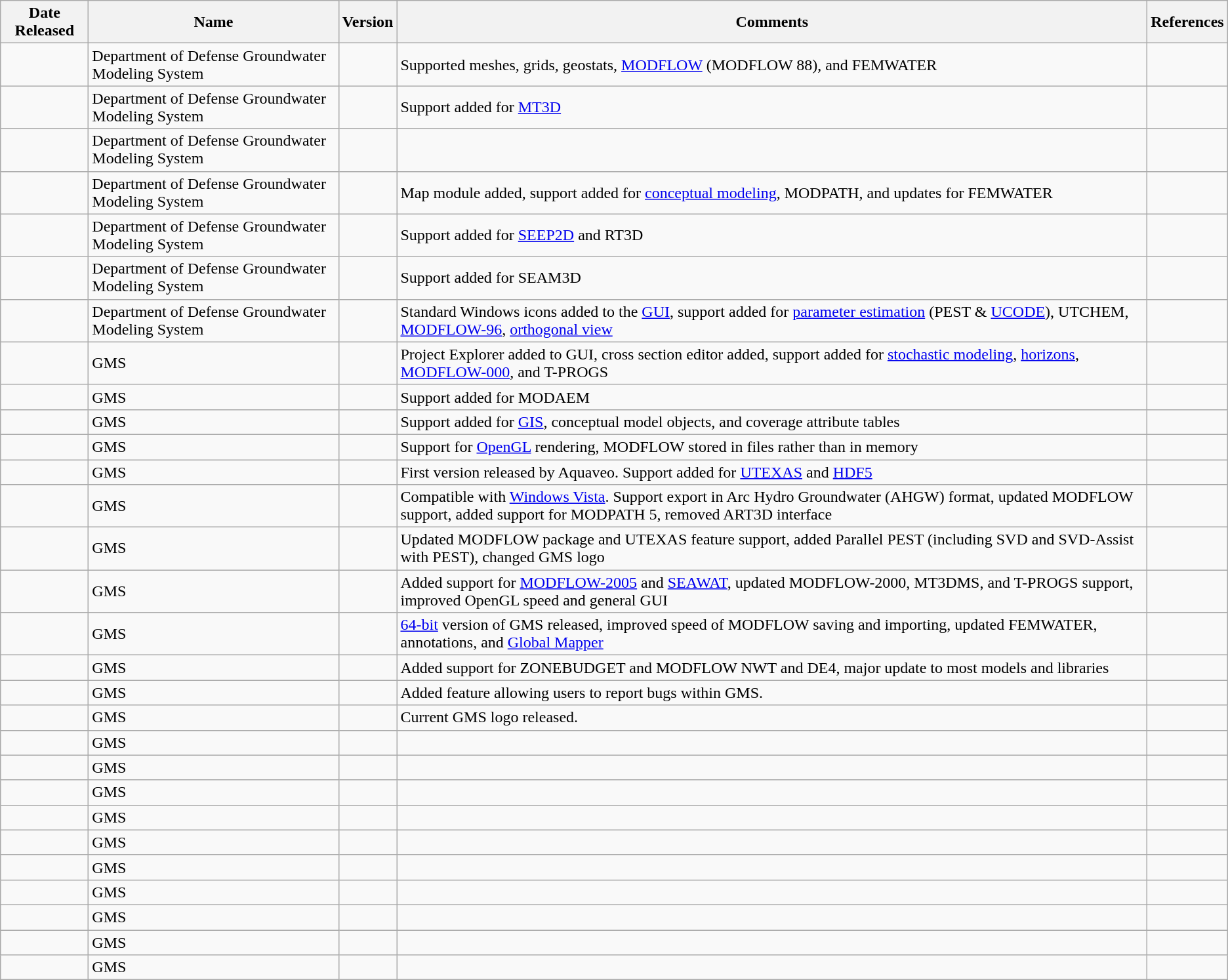<table class="wikitable sortable">
<tr>
<th>Date Released</th>
<th scope="col" class="unsortable">Name</th>
<th>Version</th>
<th scope="col" class="unsortable">Comments</th>
<th scope="col" class="unsortable">References<br></th>
</tr>
<tr>
<td></td>
<td>Department of Defense Groundwater Modeling System</td>
<td></td>
<td>Supported meshes, grids, geostats, <a href='#'>MODFLOW</a> (MODFLOW 88), and FEMWATER</td>
<td></td>
</tr>
<tr>
<td></td>
<td>Department of Defense Groundwater Modeling System</td>
<td></td>
<td>Support added for <a href='#'>MT3D</a></td>
<td></td>
</tr>
<tr>
<td></td>
<td>Department of Defense Groundwater Modeling System</td>
<td></td>
<td></td>
<td></td>
</tr>
<tr>
<td></td>
<td>Department of Defense Groundwater Modeling System</td>
<td></td>
<td>Map module added, support added for <a href='#'>conceptual modeling</a>, MODPATH, and updates for FEMWATER</td>
<td></td>
</tr>
<tr>
<td></td>
<td>Department of Defense Groundwater Modeling System</td>
<td></td>
<td>Support added for <a href='#'>SEEP2D</a> and RT3D</td>
<td></td>
</tr>
<tr>
<td></td>
<td>Department of Defense Groundwater Modeling System</td>
<td></td>
<td>Support added for SEAM3D</td>
<td></td>
</tr>
<tr>
<td></td>
<td>Department of Defense Groundwater Modeling System</td>
<td></td>
<td>Standard Windows icons added to the <a href='#'>GUI</a>, support added for <a href='#'>parameter estimation</a> (PEST & <a href='#'>UCODE</a>), UTCHEM, <a href='#'>MODFLOW-96</a>, <a href='#'>orthogonal view</a></td>
<td></td>
</tr>
<tr>
<td></td>
<td>GMS</td>
<td></td>
<td>Project Explorer added to GUI, cross section editor added, support added for <a href='#'>stochastic modeling</a>, <a href='#'>horizons</a>, <a href='#'>MODFLOW-000</a>, and T-PROGS</td>
<td></td>
</tr>
<tr>
<td></td>
<td>GMS</td>
<td></td>
<td>Support added for MODAEM</td>
<td></td>
</tr>
<tr>
<td></td>
<td>GMS</td>
<td></td>
<td>Support added for <a href='#'>GIS</a>, conceptual model objects, and coverage attribute tables</td>
<td></td>
</tr>
<tr>
<td></td>
<td>GMS</td>
<td></td>
<td>Support for <a href='#'>OpenGL</a> rendering, MODFLOW stored in files rather than in memory</td>
<td></td>
</tr>
<tr>
<td></td>
<td>GMS</td>
<td></td>
<td>First version released by Aquaveo. Support added for <a href='#'>UTEXAS</a> and <a href='#'>HDF5</a></td>
<td></td>
</tr>
<tr>
<td></td>
<td>GMS</td>
<td></td>
<td>Compatible with <a href='#'>Windows Vista</a>. Support export in Arc Hydro Groundwater (AHGW) format, updated MODFLOW support, added support for MODPATH 5, removed ART3D interface</td>
<td></td>
</tr>
<tr>
<td></td>
<td>GMS</td>
<td></td>
<td>Updated MODFLOW package and UTEXAS feature support, added Parallel PEST (including SVD and SVD-Assist with PEST), changed GMS logo</td>
<td></td>
</tr>
<tr>
<td></td>
<td>GMS</td>
<td></td>
<td>Added support for <a href='#'>MODFLOW-2005</a> and <a href='#'>SEAWAT</a>, updated MODFLOW-2000, MT3DMS, and T-PROGS support, improved OpenGL speed and general GUI</td>
<td></td>
</tr>
<tr>
<td></td>
<td>GMS</td>
<td></td>
<td><a href='#'>64-bit</a> version of GMS released, improved speed of MODFLOW saving and importing, updated FEMWATER, annotations, and <a href='#'>Global Mapper</a></td>
<td></td>
</tr>
<tr>
<td></td>
<td>GMS</td>
<td></td>
<td>Added support for ZONEBUDGET and MODFLOW NWT and DE4, major update to most models and libraries</td>
<td></td>
</tr>
<tr>
<td></td>
<td>GMS</td>
<td></td>
<td>Added feature allowing users to report bugs within GMS.</td>
<td></td>
</tr>
<tr>
<td></td>
<td>GMS</td>
<td></td>
<td>Current GMS logo released.</td>
<td></td>
</tr>
<tr>
<td></td>
<td>GMS</td>
<td></td>
<td></td>
<td></td>
</tr>
<tr>
<td></td>
<td>GMS</td>
<td></td>
<td></td>
<td></td>
</tr>
<tr>
<td></td>
<td>GMS</td>
<td></td>
<td></td>
<td></td>
</tr>
<tr>
<td></td>
<td>GMS</td>
<td></td>
<td></td>
<td></td>
</tr>
<tr>
<td></td>
<td>GMS</td>
<td></td>
<td></td>
<td></td>
</tr>
<tr>
<td></td>
<td>GMS</td>
<td></td>
<td></td>
<td></td>
</tr>
<tr>
<td></td>
<td>GMS</td>
<td></td>
<td></td>
<td></td>
</tr>
<tr>
<td></td>
<td>GMS</td>
<td></td>
<td></td>
<td></td>
</tr>
<tr>
<td></td>
<td>GMS</td>
<td></td>
<td></td>
<td></td>
</tr>
<tr>
<td></td>
<td>GMS</td>
<td></td>
<td></td>
<td></td>
</tr>
</table>
